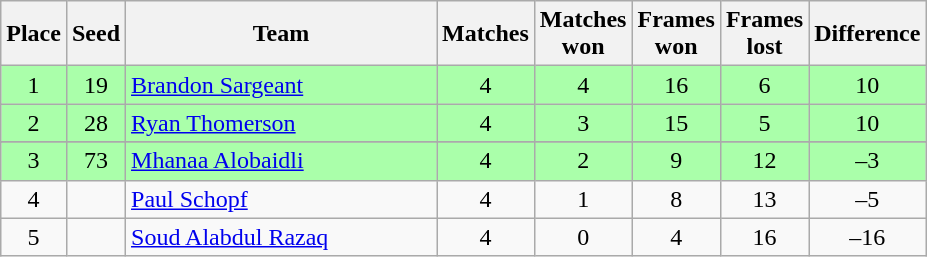<table class="wikitable" style="text-align: center;">
<tr>
<th width=20>Place</th>
<th width=20>Seed</th>
<th width=200>Team</th>
<th width=20>Matches</th>
<th width=20>Matches won</th>
<th width=20>Frames won</th>
<th width=20>Frames lost</th>
<th width=20>Difference</th>
</tr>
<tr style="background:#aaffaa;">
<td>1</td>
<td>19</td>
<td style="text-align:left;"> <a href='#'>Brandon Sargeant</a></td>
<td>4</td>
<td>4</td>
<td>16</td>
<td>6</td>
<td>10</td>
</tr>
<tr style="background:#aaffaa;">
<td>2</td>
<td>28</td>
<td style="text-align:left;"> <a href='#'>Ryan Thomerson</a></td>
<td>4</td>
<td>3</td>
<td>15</td>
<td>5</td>
<td>10</td>
</tr>
<tr>
</tr>
<tr style="background:#aaffaa;">
<td>3</td>
<td>73</td>
<td style="text-align:left;"> <a href='#'>Mhanaa Alobaidli</a></td>
<td>4</td>
<td>2</td>
<td>9</td>
<td>12</td>
<td>–3</td>
</tr>
<tr>
<td>4</td>
<td></td>
<td style="text-align:left;"> <a href='#'>Paul Schopf</a></td>
<td>4</td>
<td>1</td>
<td>8</td>
<td>13</td>
<td>–5</td>
</tr>
<tr>
<td>5</td>
<td></td>
<td style="text-align:left;"> <a href='#'>Soud Alabdul Razaq</a></td>
<td>4</td>
<td>0</td>
<td>4</td>
<td>16</td>
<td>–16</td>
</tr>
</table>
